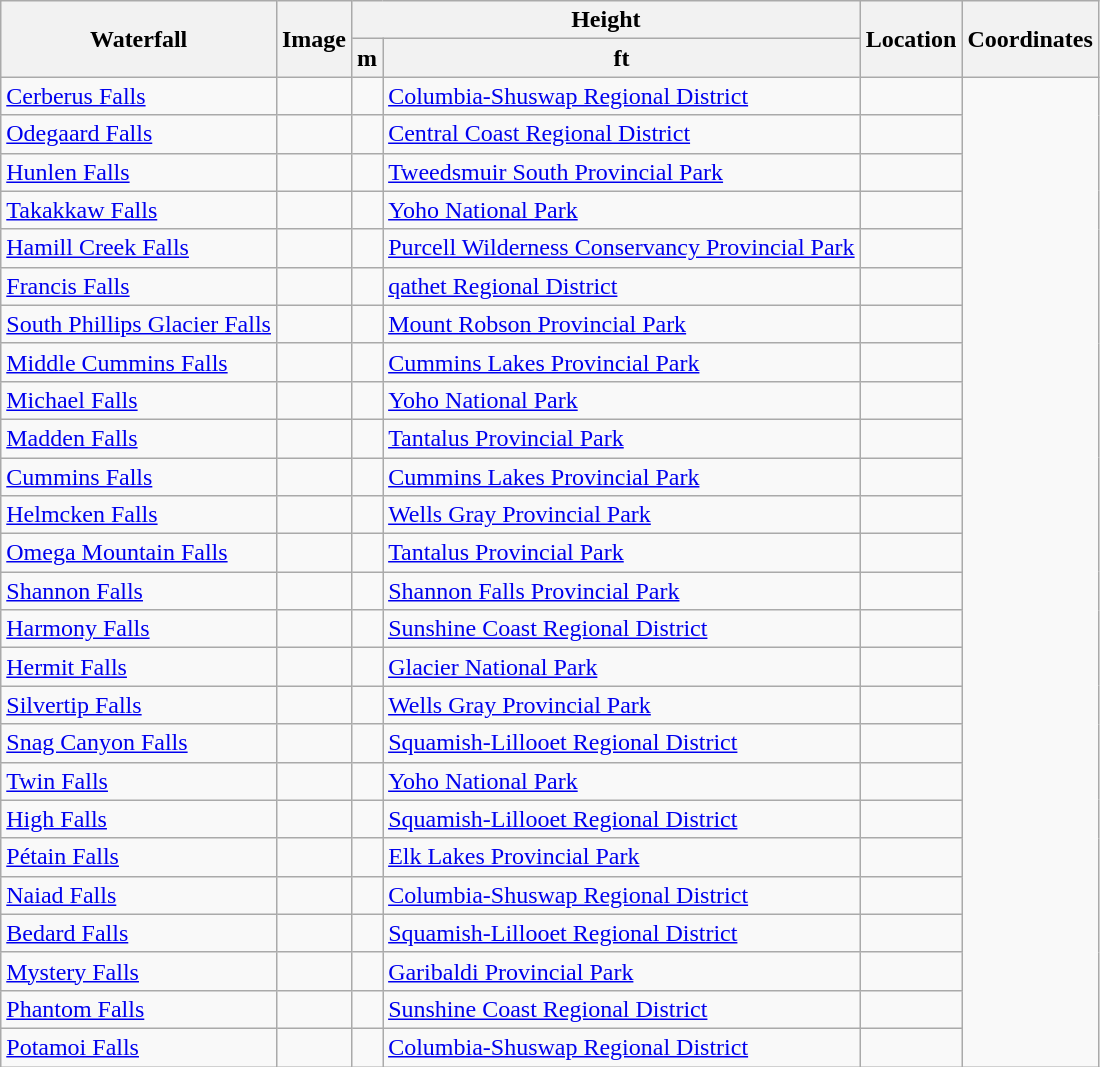<table class="wikitable sortable">
<tr>
<th rowspan=2>Waterfall</th>
<th rowspan=2 class="unsortable">Image</th>
<th colspan=2>Height</th>
<th rowspan=2>Location</th>
<th rowspan=2>Coordinates</th>
</tr>
<tr>
<th>m</th>
<th>ft</th>
</tr>
<tr>
<td><a href='#'>Cerberus Falls</a></td>
<td></td>
<td></td>
<td><a href='#'>Columbia-Shuswap Regional District</a></td>
<td></td>
</tr>
<tr>
<td><a href='#'>Odegaard Falls</a></td>
<td></td>
<td></td>
<td><a href='#'>Central Coast Regional District</a></td>
<td></td>
</tr>
<tr>
<td><a href='#'>Hunlen Falls</a></td>
<td></td>
<td></td>
<td><a href='#'>Tweedsmuir South Provincial Park</a></td>
<td></td>
</tr>
<tr>
<td><a href='#'>Takakkaw Falls</a></td>
<td></td>
<td></td>
<td><a href='#'>Yoho National Park</a></td>
<td></td>
</tr>
<tr>
<td><a href='#'>Hamill Creek Falls</a></td>
<td></td>
<td></td>
<td><a href='#'>Purcell Wilderness Conservancy Provincial Park</a></td>
<td></td>
</tr>
<tr>
<td><a href='#'>Francis Falls</a></td>
<td></td>
<td></td>
<td><a href='#'>qathet Regional District</a></td>
<td></td>
</tr>
<tr>
<td><a href='#'>South Phillips Glacier Falls</a></td>
<td></td>
<td></td>
<td><a href='#'>Mount Robson Provincial Park</a></td>
<td></td>
</tr>
<tr>
<td><a href='#'>Middle Cummins Falls</a></td>
<td></td>
<td></td>
<td><a href='#'>Cummins Lakes Provincial Park</a></td>
<td></td>
</tr>
<tr>
<td><a href='#'>Michael Falls</a></td>
<td></td>
<td></td>
<td><a href='#'>Yoho National Park</a></td>
<td></td>
</tr>
<tr>
<td><a href='#'>Madden Falls</a></td>
<td></td>
<td></td>
<td><a href='#'>Tantalus Provincial Park</a></td>
<td></td>
</tr>
<tr>
<td><a href='#'>Cummins Falls</a></td>
<td></td>
<td></td>
<td><a href='#'>Cummins Lakes Provincial Park</a></td>
<td></td>
</tr>
<tr>
<td><a href='#'>Helmcken Falls</a></td>
<td></td>
<td></td>
<td><a href='#'>Wells Gray Provincial Park</a></td>
<td></td>
</tr>
<tr>
<td><a href='#'>Omega Mountain Falls</a></td>
<td></td>
<td></td>
<td><a href='#'>Tantalus Provincial Park</a></td>
<td></td>
</tr>
<tr>
<td><a href='#'>Shannon Falls</a></td>
<td></td>
<td></td>
<td><a href='#'>Shannon Falls Provincial Park</a></td>
<td></td>
</tr>
<tr>
<td><a href='#'>Harmony Falls</a></td>
<td></td>
<td></td>
<td><a href='#'>Sunshine Coast Regional District</a></td>
<td></td>
</tr>
<tr>
<td><a href='#'>Hermit Falls</a></td>
<td></td>
<td></td>
<td><a href='#'>Glacier National Park</a></td>
<td></td>
</tr>
<tr>
<td><a href='#'>Silvertip Falls</a></td>
<td></td>
<td></td>
<td><a href='#'>Wells Gray Provincial Park</a></td>
<td></td>
</tr>
<tr>
<td><a href='#'>Snag Canyon Falls</a></td>
<td></td>
<td></td>
<td><a href='#'>Squamish-Lillooet Regional District</a></td>
<td></td>
</tr>
<tr>
<td><a href='#'>Twin Falls</a></td>
<td></td>
<td></td>
<td><a href='#'>Yoho National Park</a></td>
<td></td>
</tr>
<tr>
<td><a href='#'>High Falls</a></td>
<td></td>
<td></td>
<td><a href='#'>Squamish-Lillooet Regional District</a></td>
<td></td>
</tr>
<tr>
<td><a href='#'>Pétain Falls</a></td>
<td></td>
<td></td>
<td><a href='#'>Elk Lakes Provincial Park</a></td>
<td></td>
</tr>
<tr>
<td><a href='#'>Naiad Falls</a></td>
<td></td>
<td></td>
<td><a href='#'>Columbia-Shuswap Regional District</a></td>
<td></td>
</tr>
<tr>
<td><a href='#'>Bedard Falls</a></td>
<td></td>
<td></td>
<td><a href='#'>Squamish-Lillooet Regional District</a></td>
<td></td>
</tr>
<tr>
<td><a href='#'>Mystery Falls</a></td>
<td></td>
<td></td>
<td><a href='#'>Garibaldi Provincial Park</a></td>
<td></td>
</tr>
<tr>
<td><a href='#'>Phantom Falls</a></td>
<td></td>
<td></td>
<td><a href='#'>Sunshine Coast Regional District</a></td>
<td></td>
</tr>
<tr>
<td><a href='#'>Potamoi Falls</a></td>
<td></td>
<td></td>
<td><a href='#'>Columbia-Shuswap Regional District</a></td>
<td></td>
</tr>
</table>
